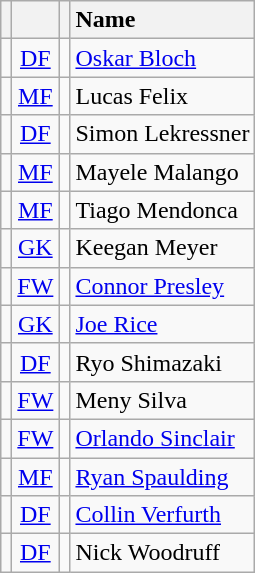<table class="wikitable sortable" style="text-align:center;">
<tr>
<th></th>
<th></th>
<th></th>
<th style="text-align:left;">Name</th>
</tr>
<tr>
<td></td>
<td><a href='#'>DF</a></td>
<td></td>
<td data-sort-value="Bloch, Oskar" style="text-align:left;"><a href='#'>Oskar Bloch</a></td>
</tr>
<tr>
<td></td>
<td><a href='#'>MF</a></td>
<td></td>
<td data-sort-value="Felix, Lucas" style="text-align:left;">Lucas Felix</td>
</tr>
<tr>
<td></td>
<td><a href='#'>DF</a></td>
<td></td>
<td data-sort-value="Lekressner, Simon" style="text-align:left;">Simon Lekressner</td>
</tr>
<tr>
<td></td>
<td><a href='#'>MF</a></td>
<td></td>
<td data-sort-value="Malango, Mayele" style="text-align:left;">Mayele Malango</td>
</tr>
<tr>
<td></td>
<td><a href='#'>MF</a></td>
<td></td>
<td data-sort-value="Mendonca, Tiago" style="text-align:left;">Tiago Mendonca</td>
</tr>
<tr>
<td></td>
<td><a href='#'>GK</a></td>
<td></td>
<td data-sort-value="Meyer, Keegan" style="text-align:left;">Keegan Meyer</td>
</tr>
<tr>
<td></td>
<td><a href='#'>FW</a></td>
<td></td>
<td data-sort-value="Presley, Connor" style="text-align:left;"><a href='#'>Connor Presley</a></td>
</tr>
<tr>
<td></td>
<td><a href='#'>GK</a></td>
<td></td>
<td data-sort-value="Rice, Joe" style="text-align:left;"><a href='#'>Joe Rice</a></td>
</tr>
<tr>
<td></td>
<td><a href='#'>DF</a></td>
<td></td>
<td data-sort-value="Shimazaki, Ryo" style="text-align:left;">Ryo Shimazaki</td>
</tr>
<tr>
<td></td>
<td><a href='#'>FW</a></td>
<td></td>
<td data-sort-value="Silva, Meny" style="text-align:left;">Meny Silva</td>
</tr>
<tr>
<td></td>
<td><a href='#'>FW</a></td>
<td></td>
<td data-sort-value="Sinclair, Orlando" style="text-align:left;"><a href='#'>Orlando Sinclair</a></td>
</tr>
<tr>
<td></td>
<td><a href='#'>MF</a></td>
<td></td>
<td data-sort-value="Spaulding, Ryan" style="text-align:left;"><a href='#'>Ryan Spaulding</a></td>
</tr>
<tr>
<td></td>
<td><a href='#'>DF</a></td>
<td></td>
<td data-sort-value="Verfurth, Collin" style="text-align:left;"><a href='#'>Collin Verfurth</a></td>
</tr>
<tr>
<td></td>
<td><a href='#'>DF</a></td>
<td></td>
<td data-sort-value="Woodruff, Nick" style="text-align:left;">Nick Woodruff</td>
</tr>
</table>
